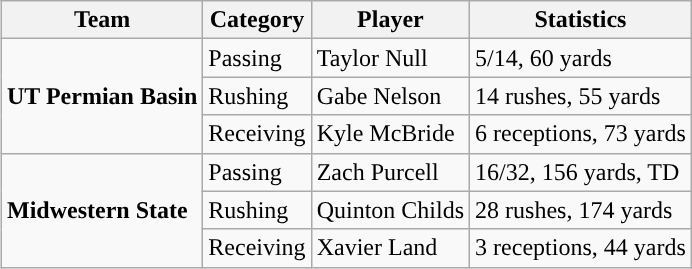<table class="wikitable" style="float: right;">
<tr>
<th>Team</th>
<th>Category</th>
<th>Player</th>
<th>Statistics</th>
</tr>
<tr>
<td rowspan=3><strong>UT Permian Basin</strong></td>
<td>Passing</td>
<td>Taylor Null</td>
<td>5/14, 60 yards</td>
</tr>
<tr>
<td>Rushing</td>
<td>Gabe Nelson</td>
<td>14 rushes, 55 yards</td>
</tr>
<tr>
<td>Receiving</td>
<td>Kyle McBride</td>
<td>6 receptions, 73 yards</td>
</tr>
<tr>
<td rowspan=3><strong>Midwestern State</strong></td>
<td>Passing</td>
<td>Zach Purcell</td>
<td>16/32, 156 yards, TD</td>
</tr>
<tr>
<td>Rushing</td>
<td>Quinton Childs</td>
<td>28 rushes, 174 yards</td>
</tr>
<tr>
<td>Receiving</td>
<td>Xavier Land</td>
<td>3 receptions, 44 yards</td>
</tr>
</table>
